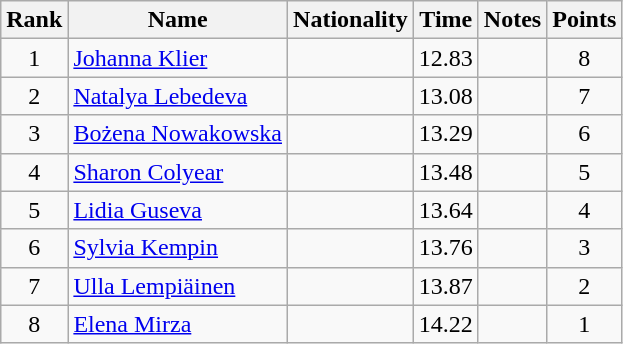<table class="wikitable sortable" style="text-align:center">
<tr>
<th>Rank</th>
<th>Name</th>
<th>Nationality</th>
<th>Time</th>
<th>Notes</th>
<th>Points</th>
</tr>
<tr>
<td>1</td>
<td align=left><a href='#'>Johanna Klier</a></td>
<td align=left></td>
<td>12.83</td>
<td></td>
<td>8</td>
</tr>
<tr>
<td>2</td>
<td align=left><a href='#'>Natalya Lebedeva</a></td>
<td align=left></td>
<td>13.08</td>
<td></td>
<td>7</td>
</tr>
<tr>
<td>3</td>
<td align=left><a href='#'>Bożena Nowakowska</a></td>
<td align=left></td>
<td>13.29</td>
<td></td>
<td>6</td>
</tr>
<tr>
<td>4</td>
<td align=left><a href='#'>Sharon Colyear</a></td>
<td align=left></td>
<td>13.48</td>
<td></td>
<td>5</td>
</tr>
<tr>
<td>5</td>
<td align=left><a href='#'>Lidia Guseva</a></td>
<td align=left></td>
<td>13.64</td>
<td></td>
<td>4</td>
</tr>
<tr>
<td>6</td>
<td align=left><a href='#'>Sylvia Kempin</a></td>
<td align=left></td>
<td>13.76</td>
<td></td>
<td>3</td>
</tr>
<tr>
<td>7</td>
<td align=left><a href='#'>Ulla Lempiäinen</a></td>
<td align=left></td>
<td>13.87</td>
<td></td>
<td>2</td>
</tr>
<tr>
<td>8</td>
<td align=left><a href='#'>Elena Mirza</a></td>
<td align=left></td>
<td>14.22</td>
<td></td>
<td>1</td>
</tr>
</table>
